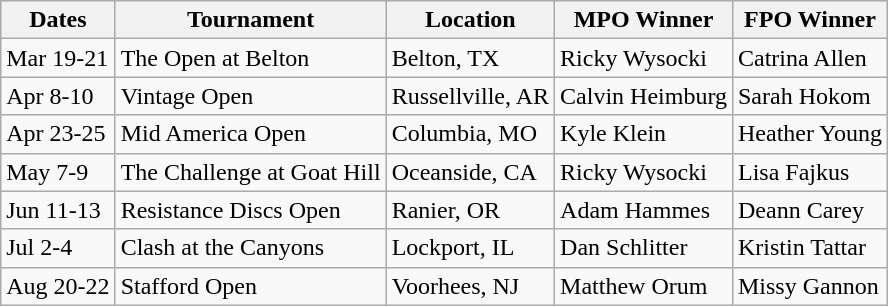<table class="wikitable">
<tr>
<th>Dates</th>
<th>Tournament</th>
<th>Location</th>
<th>MPO Winner</th>
<th>FPO Winner</th>
</tr>
<tr>
<td>Mar 19-21</td>
<td>The Open at Belton</td>
<td>Belton, TX</td>
<td> Ricky Wysocki</td>
<td> Catrina Allen</td>
</tr>
<tr>
<td>Apr 8-10</td>
<td>Vintage Open</td>
<td>Russellville, AR</td>
<td> Calvin Heimburg</td>
<td> Sarah Hokom</td>
</tr>
<tr>
<td>Apr 23-25</td>
<td>Mid America Open</td>
<td>Columbia, MO</td>
<td> Kyle Klein</td>
<td> Heather Young</td>
</tr>
<tr>
<td>May 7-9</td>
<td>The Challenge at Goat Hill</td>
<td>Oceanside, CA</td>
<td> Ricky Wysocki</td>
<td> Lisa Fajkus</td>
</tr>
<tr>
<td>Jun 11-13</td>
<td>Resistance Discs Open</td>
<td>Ranier, OR</td>
<td> Adam Hammes</td>
<td> Deann Carey</td>
</tr>
<tr>
<td>Jul 2-4</td>
<td>Clash at the Canyons</td>
<td>Lockport, IL</td>
<td> Dan Schlitter</td>
<td> Kristin Tattar</td>
</tr>
<tr>
<td>Aug 20-22</td>
<td>Stafford Open</td>
<td>Voorhees, NJ</td>
<td> Matthew Orum</td>
<td> Missy Gannon</td>
</tr>
</table>
